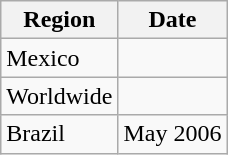<table class="wikitable">
<tr>
<th>Region</th>
<th>Date</th>
</tr>
<tr>
<td>Mexico</td>
<td></td>
</tr>
<tr>
<td>Worldwide</td>
<td></td>
</tr>
<tr>
<td>Brazil </td>
<td>May 2006</td>
</tr>
</table>
